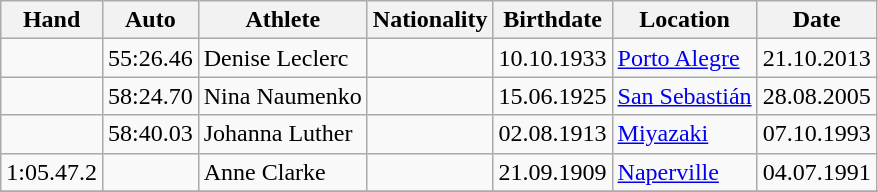<table class="wikitable">
<tr>
<th>Hand</th>
<th>Auto</th>
<th>Athlete</th>
<th>Nationality</th>
<th>Birthdate</th>
<th>Location</th>
<th>Date</th>
</tr>
<tr>
<td></td>
<td>55:26.46</td>
<td>Denise Leclerc</td>
<td></td>
<td>10.10.1933</td>
<td><a href='#'>Porto Alegre</a></td>
<td>21.10.2013</td>
</tr>
<tr>
<td></td>
<td>58:24.70</td>
<td>Nina Naumenko</td>
<td></td>
<td>15.06.1925</td>
<td><a href='#'>San Sebastián</a></td>
<td>28.08.2005</td>
</tr>
<tr>
<td></td>
<td>58:40.03</td>
<td>Johanna Luther</td>
<td></td>
<td>02.08.1913</td>
<td><a href='#'>Miyazaki</a></td>
<td>07.10.1993</td>
</tr>
<tr>
<td>1:05.47.2</td>
<td></td>
<td>Anne Clarke</td>
<td></td>
<td>21.09.1909</td>
<td><a href='#'>Naperville</a></td>
<td>04.07.1991</td>
</tr>
<tr>
</tr>
</table>
